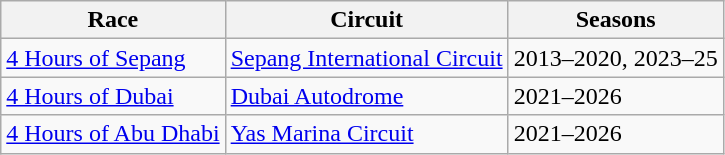<table class="wikitable">
<tr>
<th>Race</th>
<th>Circuit</th>
<th>Seasons</th>
</tr>
<tr>
<td><a href='#'>4 Hours of Sepang</a></td>
<td> <a href='#'>Sepang International Circuit</a></td>
<td>2013–2020, 2023–25</td>
</tr>
<tr>
<td><a href='#'>4 Hours of Dubai</a></td>
<td> <a href='#'>Dubai Autodrome</a></td>
<td>2021–2026</td>
</tr>
<tr>
<td><a href='#'>4 Hours of Abu Dhabi</a></td>
<td> <a href='#'>Yas Marina Circuit</a></td>
<td>2021–2026</td>
</tr>
</table>
